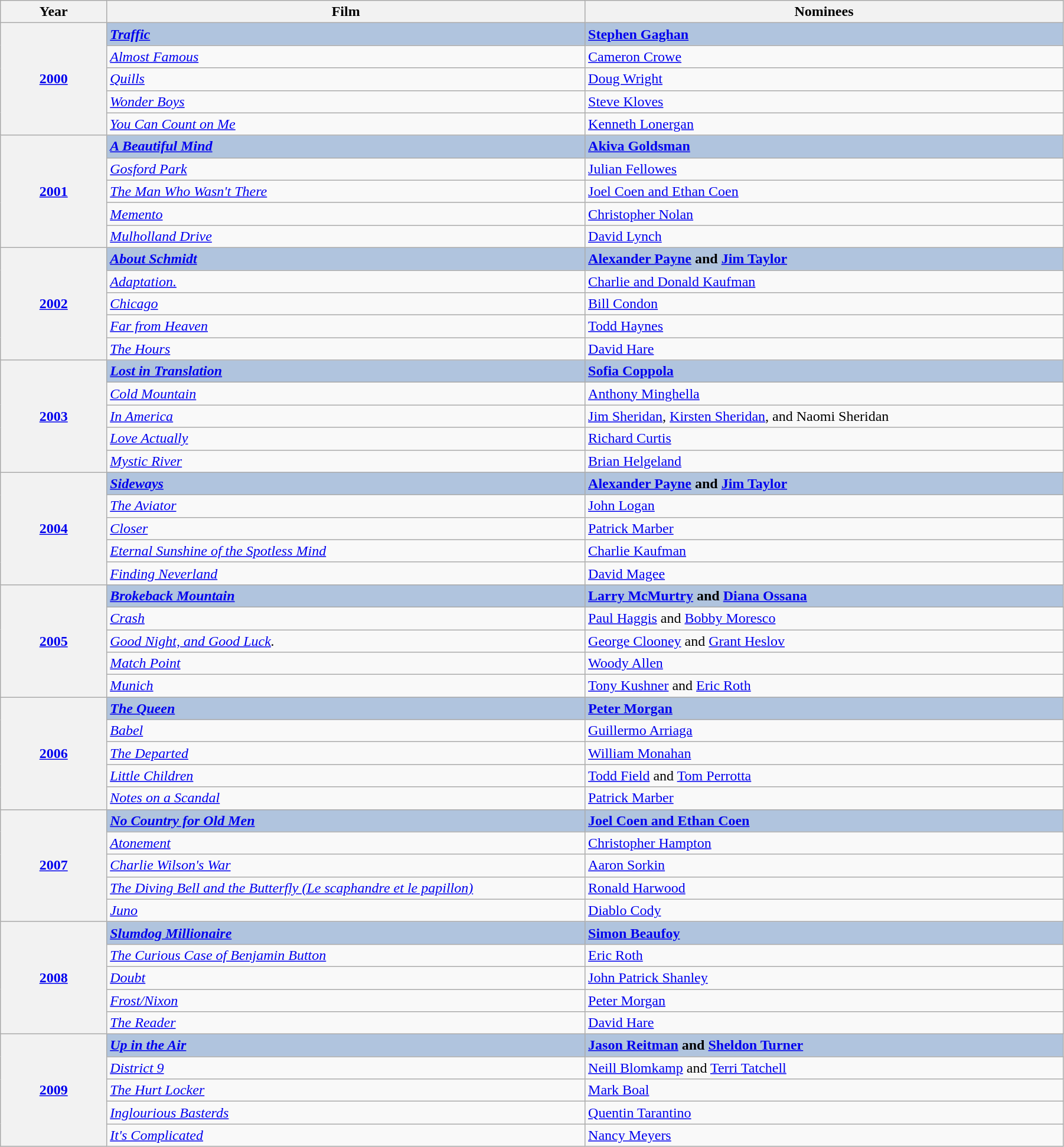<table class="wikitable sortable" width="95%" cellpadding="5">
<tr>
<th width="10%">Year</th>
<th width="45%">Film</th>
<th width="45%">Nominees</th>
</tr>
<tr>
<th rowspan="5" style="text-align:center;"><a href='#'>2000</a></th>
<td style="background:#B0C4DE;"><strong><em><a href='#'>Traffic</a></em></strong></td>
<td style="background:#B0C4DE;"><strong><a href='#'>Stephen Gaghan</a> </strong></td>
</tr>
<tr>
<td><em><a href='#'>Almost Famous</a></em></td>
<td><a href='#'>Cameron Crowe</a></td>
</tr>
<tr>
<td><em><a href='#'>Quills</a></em></td>
<td><a href='#'>Doug Wright</a></td>
</tr>
<tr>
<td><em><a href='#'>Wonder Boys</a></em></td>
<td><a href='#'>Steve Kloves</a></td>
</tr>
<tr>
<td><em><a href='#'>You Can Count on Me</a></em></td>
<td><a href='#'>Kenneth Lonergan</a></td>
</tr>
<tr>
<th rowspan="5" style="text-align:center;"><a href='#'>2001</a></th>
<td style="background:#B0C4DE;"><strong><em><a href='#'>A Beautiful Mind</a></em></strong></td>
<td style="background:#B0C4DE;"><strong><a href='#'>Akiva Goldsman</a> </strong></td>
</tr>
<tr>
<td><em><a href='#'>Gosford Park</a></em></td>
<td><a href='#'>Julian Fellowes</a></td>
</tr>
<tr>
<td><em><a href='#'>The Man Who Wasn't There</a></em></td>
<td><a href='#'>Joel Coen and Ethan Coen</a></td>
</tr>
<tr>
<td><em><a href='#'>Memento</a></em></td>
<td><a href='#'>Christopher Nolan</a></td>
</tr>
<tr>
<td><em><a href='#'>Mulholland Drive</a></em></td>
<td><a href='#'>David Lynch</a></td>
</tr>
<tr>
<th rowspan="5" style="text-align:center;"><a href='#'>2002</a></th>
<td style="background:#B0C4DE;"><strong><em><a href='#'>About Schmidt</a></em></strong></td>
<td style="background:#B0C4DE;"><strong><a href='#'>Alexander Payne</a> and <a href='#'>Jim Taylor</a> </strong></td>
</tr>
<tr>
<td><em><a href='#'>Adaptation.</a></em></td>
<td><a href='#'>Charlie and Donald Kaufman</a></td>
</tr>
<tr>
<td><em><a href='#'>Chicago</a></em></td>
<td><a href='#'>Bill Condon</a></td>
</tr>
<tr>
<td><em><a href='#'>Far from Heaven</a></em></td>
<td><a href='#'>Todd Haynes</a></td>
</tr>
<tr>
<td><em><a href='#'>The Hours</a></em></td>
<td><a href='#'>David Hare</a></td>
</tr>
<tr>
<th rowspan="5" style="text-align:center;"><a href='#'>2003</a></th>
<td style="background:#B0C4DE;"><strong><em><a href='#'>Lost in Translation</a></em></strong></td>
<td style="background:#B0C4DE;"><strong><a href='#'>Sofia Coppola</a> </strong></td>
</tr>
<tr>
<td><em><a href='#'>Cold Mountain</a></em></td>
<td><a href='#'>Anthony Minghella</a></td>
</tr>
<tr>
<td><em><a href='#'>In America</a></em></td>
<td><a href='#'>Jim Sheridan</a>, <a href='#'>Kirsten Sheridan</a>, and Naomi Sheridan</td>
</tr>
<tr>
<td><em><a href='#'>Love Actually</a></em></td>
<td><a href='#'>Richard Curtis</a></td>
</tr>
<tr>
<td><em><a href='#'>Mystic River</a></em></td>
<td><a href='#'>Brian Helgeland</a></td>
</tr>
<tr>
<th rowspan="5" style="text-align:center;"><a href='#'>2004</a></th>
<td style="background:#B0C4DE;"><strong><em><a href='#'>Sideways</a></em></strong></td>
<td style="background:#B0C4DE;"><strong><a href='#'>Alexander Payne</a> and <a href='#'>Jim Taylor</a> </strong></td>
</tr>
<tr>
<td><em><a href='#'>The Aviator</a></em></td>
<td><a href='#'>John Logan</a></td>
</tr>
<tr>
<td><em><a href='#'>Closer</a></em></td>
<td><a href='#'>Patrick Marber</a></td>
</tr>
<tr>
<td><em><a href='#'>Eternal Sunshine of the Spotless Mind</a></em></td>
<td><a href='#'>Charlie Kaufman</a></td>
</tr>
<tr>
<td><em><a href='#'>Finding Neverland</a></em></td>
<td><a href='#'>David Magee</a></td>
</tr>
<tr>
<th rowspan="5" style="text-align:center;"><a href='#'>2005</a></th>
<td style="background:#B0C4DE;"><strong><em><a href='#'>Brokeback Mountain</a></em></strong></td>
<td style="background:#B0C4DE;"><strong><a href='#'>Larry McMurtry</a> and <a href='#'>Diana Ossana</a> </strong></td>
</tr>
<tr>
<td><em><a href='#'>Crash</a></em></td>
<td><a href='#'>Paul Haggis</a> and <a href='#'>Bobby Moresco</a></td>
</tr>
<tr>
<td><em><a href='#'>Good Night, and Good Luck</a>.</em></td>
<td><a href='#'>George Clooney</a> and <a href='#'>Grant Heslov</a></td>
</tr>
<tr>
<td><em><a href='#'>Match Point</a></em></td>
<td><a href='#'>Woody Allen</a></td>
</tr>
<tr>
<td><em><a href='#'>Munich</a></em></td>
<td><a href='#'>Tony Kushner</a> and <a href='#'>Eric Roth</a></td>
</tr>
<tr>
<th rowspan="5" style="text-align:center;"><a href='#'>2006</a></th>
<td style="background:#B0C4DE;"><strong><em><a href='#'>The Queen</a></em></strong></td>
<td style="background:#B0C4DE;"><strong><a href='#'>Peter Morgan</a> </strong></td>
</tr>
<tr>
<td><em><a href='#'>Babel</a></em></td>
<td><a href='#'>Guillermo Arriaga</a></td>
</tr>
<tr>
<td><em><a href='#'>The Departed</a></em></td>
<td><a href='#'>William Monahan</a></td>
</tr>
<tr>
<td><em><a href='#'>Little Children</a></em></td>
<td><a href='#'>Todd Field</a> and <a href='#'>Tom Perrotta</a></td>
</tr>
<tr>
<td><em><a href='#'>Notes on a Scandal</a></em></td>
<td><a href='#'>Patrick Marber</a></td>
</tr>
<tr>
<th rowspan="5" style="text-align:center;"><a href='#'>2007</a></th>
<td style="background:#B0C4DE;"><strong><em><a href='#'>No Country for Old Men</a></em></strong></td>
<td style="background:#B0C4DE;"><strong><a href='#'>Joel Coen and Ethan Coen</a> </strong></td>
</tr>
<tr>
<td><em><a href='#'>Atonement</a></em></td>
<td><a href='#'>Christopher Hampton</a></td>
</tr>
<tr>
<td><em><a href='#'>Charlie Wilson's War</a></em></td>
<td><a href='#'>Aaron Sorkin</a></td>
</tr>
<tr>
<td><em><a href='#'>The Diving Bell and the Butterfly (Le scaphandre et le papillon)</a></em></td>
<td><a href='#'>Ronald Harwood</a></td>
</tr>
<tr>
<td><em><a href='#'>Juno</a></em></td>
<td><a href='#'>Diablo Cody</a></td>
</tr>
<tr>
<th rowspan="5" style="text-align:center;"><a href='#'>2008</a></th>
<td style="background:#B0C4DE;"><strong><em><a href='#'>Slumdog Millionaire</a></em></strong></td>
<td style="background:#B0C4DE;"><strong><a href='#'>Simon Beaufoy</a> </strong></td>
</tr>
<tr>
<td><em><a href='#'>The Curious Case of Benjamin Button</a></em></td>
<td><a href='#'>Eric Roth</a></td>
</tr>
<tr>
<td><em><a href='#'>Doubt</a></em></td>
<td><a href='#'>John Patrick Shanley</a></td>
</tr>
<tr>
<td><em><a href='#'>Frost/Nixon</a></em></td>
<td><a href='#'>Peter Morgan</a></td>
</tr>
<tr>
<td><em><a href='#'>The Reader</a></em></td>
<td><a href='#'>David Hare</a></td>
</tr>
<tr>
<th rowspan="5" style="text-align:center;"><a href='#'>2009</a></th>
<td style="background:#B0C4DE;"><strong><em><a href='#'>Up in the Air</a></em></strong></td>
<td style="background:#B0C4DE;"><strong><a href='#'>Jason Reitman</a> and <a href='#'>Sheldon Turner</a> </strong></td>
</tr>
<tr>
<td><em><a href='#'>District 9</a></em></td>
<td><a href='#'>Neill Blomkamp</a> and <a href='#'>Terri Tatchell</a></td>
</tr>
<tr>
<td><em><a href='#'>The Hurt Locker</a></em></td>
<td><a href='#'>Mark Boal</a></td>
</tr>
<tr>
<td><em><a href='#'>Inglourious Basterds</a></em></td>
<td><a href='#'>Quentin Tarantino</a></td>
</tr>
<tr>
<td><em><a href='#'>It's Complicated</a></em></td>
<td><a href='#'>Nancy Meyers</a></td>
</tr>
</table>
